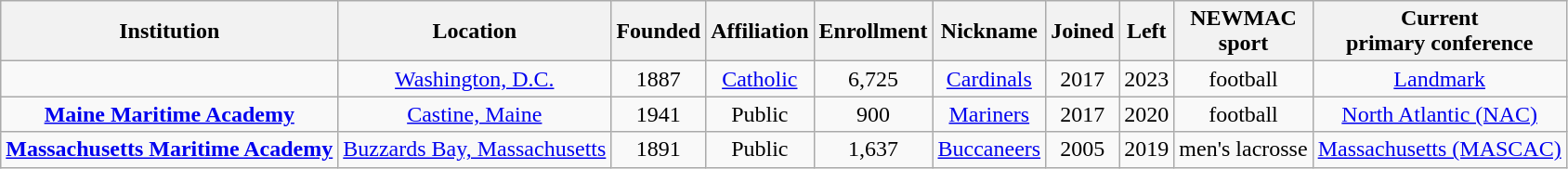<table class="wikitable sortable" style="text-align:center;">
<tr>
<th>Institution</th>
<th>Location</th>
<th>Founded</th>
<th>Affiliation</th>
<th>Enrollment</th>
<th>Nickname</th>
<th>Joined</th>
<th>Left</th>
<th>NEWMAC<br>sport</th>
<th>Current<br>primary conference</th>
</tr>
<tr>
<td></td>
<td><a href='#'>Washington, D.C.</a></td>
<td>1887</td>
<td><a href='#'>Catholic</a><br></td>
<td>6,725</td>
<td><a href='#'>Cardinals</a></td>
<td>2017</td>
<td>2023</td>
<td>football</td>
<td><a href='#'>Landmark</a></td>
</tr>
<tr>
<td><strong><a href='#'>Maine Maritime Academy</a></strong></td>
<td><a href='#'>Castine, Maine</a></td>
<td>1941</td>
<td>Public</td>
<td>900</td>
<td><a href='#'>Mariners</a></td>
<td>2017</td>
<td>2020</td>
<td>football</td>
<td><a href='#'>North Atlantic (NAC)</a></td>
</tr>
<tr>
<td><strong><a href='#'>Massachusetts Maritime Academy</a></strong></td>
<td><a href='#'>Buzzards Bay, Massachusetts</a></td>
<td>1891</td>
<td>Public</td>
<td>1,637</td>
<td><a href='#'>Buccaneers</a></td>
<td>2005</td>
<td>2019</td>
<td>men's lacrosse</td>
<td><a href='#'>Massachusetts (MASCAC)</a></td>
</tr>
</table>
